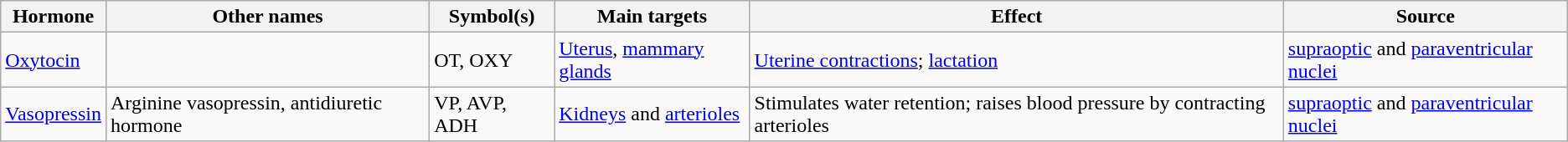<table class="wikitable">
<tr>
<th>Hormone</th>
<th>Other names</th>
<th>Symbol(s)</th>
<th>Main targets</th>
<th>Effect</th>
<th>Source</th>
</tr>
<tr>
<td><a href='#'>Oxytocin</a></td>
<td></td>
<td>OT, OXY</td>
<td><a href='#'>Uterus</a>, <a href='#'>mammary glands</a></td>
<td><a href='#'>Uterine contractions</a>; <a href='#'>lactation</a></td>
<td><a href='#'>supraoptic</a> and <a href='#'>paraventricular nuclei</a></td>
</tr>
<tr>
<td><a href='#'>Vasopressin</a></td>
<td>Arginine vasopressin, antidiuretic hormone</td>
<td>VP, AVP, ADH</td>
<td><a href='#'>Kidneys</a> and <a href='#'>arterioles</a></td>
<td>Stimulates water retention; raises blood pressure by contracting arterioles</td>
<td><a href='#'>supraoptic</a> and <a href='#'>paraventricular nuclei</a></td>
</tr>
</table>
